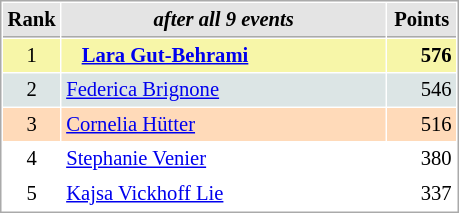<table cellspacing="1" cellpadding="3" style="border:1px solid #AAAAAA;font-size:86%">
<tr style="background-color: #E4E4E4;">
<th style="border-bottom:1px solid #AAAAAA; width: 10px;">Rank</th>
<th style="border-bottom:1px solid #AAAAAA; width: 210px;"><em>after all 9 events</em></th>
<th style="border-bottom:1px solid #AAAAAA; width: 40px;">Points</th>
</tr>
<tr style="background:#f7f6a8;">
<td align=center>1</td>
<td>   <strong><a href='#'>Lara Gut-Behrami</a></strong> </td>
<td align=right><strong>576</strong></td>
</tr>
<tr style="background:#dce5e5;">
<td align=center>2</td>
<td> <a href='#'>Federica Brignone</a></td>
<td align=right>546</td>
</tr>
<tr style="background:#ffdab9;">
<td align=center>3</td>
<td> <a href='#'>Cornelia Hütter</a></td>
<td align=right>516</td>
</tr>
<tr>
<td align=center>4</td>
<td> <a href='#'>Stephanie Venier</a></td>
<td align=right>380</td>
</tr>
<tr>
<td align=center>5</td>
<td> <a href='#'>Kajsa Vickhoff Lie</a></td>
<td align=right>337</td>
</tr>
</table>
